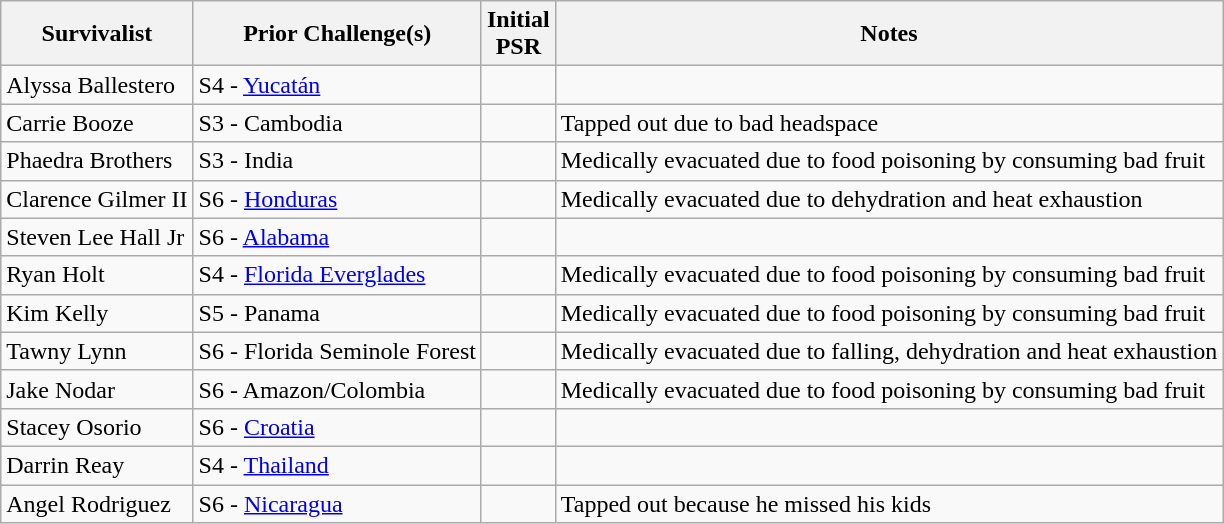<table class="wikitable">
<tr>
<th>Survivalist</th>
<th>Prior Challenge(s)</th>
<th>Initial<br>PSR </th>
<th>Notes</th>
</tr>
<tr>
<td>Alyssa Ballestero</td>
<td>S4 - <a href='#'>Yucatán</a></td>
<td align="center"></td>
<td></td>
</tr>
<tr>
<td>Carrie Booze</td>
<td>S3 - Cambodia</td>
<td align="center"></td>
<td>Tapped out due to bad headspace</td>
</tr>
<tr>
<td>Phaedra Brothers</td>
<td>S3 - India</td>
<td align="center"></td>
<td>Medically evacuated due to food poisoning by consuming bad fruit</td>
</tr>
<tr>
<td>Clarence Gilmer II</td>
<td>S6 - <a href='#'>Honduras</a></td>
<td align="center"></td>
<td>Medically evacuated due to dehydration and heat exhaustion</td>
</tr>
<tr>
<td>Steven Lee Hall Jr</td>
<td>S6 - <a href='#'>Alabama</a></td>
<td align="center"></td>
<td></td>
</tr>
<tr>
<td>Ryan Holt</td>
<td>S4 - <a href='#'>Florida Everglades</a></td>
<td align="center"></td>
<td>Medically evacuated due to food poisoning by consuming bad fruit</td>
</tr>
<tr>
<td>Kim Kelly</td>
<td>S5 - Panama</td>
<td align="center"></td>
<td>Medically evacuated due to food poisoning by consuming bad fruit</td>
</tr>
<tr>
<td>Tawny Lynn</td>
<td>S6 - Florida Seminole Forest</td>
<td align="center"></td>
<td>Medically evacuated due to falling, dehydration and heat exhaustion</td>
</tr>
<tr>
<td>Jake Nodar</td>
<td>S6 - Amazon/Colombia</td>
<td align="center"></td>
<td>Medically evacuated due to food poisoning by consuming bad fruit</td>
</tr>
<tr>
<td>Stacey Osorio</td>
<td>S6 - <a href='#'>Croatia</a></td>
<td align="center"></td>
<td></td>
</tr>
<tr>
<td>Darrin Reay</td>
<td>S4 - <a href='#'>Thailand</a></td>
<td align="center"></td>
<td></td>
</tr>
<tr>
<td>Angel Rodriguez</td>
<td>S6 - <a href='#'>Nicaragua</a></td>
<td align="center"></td>
<td>Tapped out because he missed his kids</td>
</tr>
</table>
